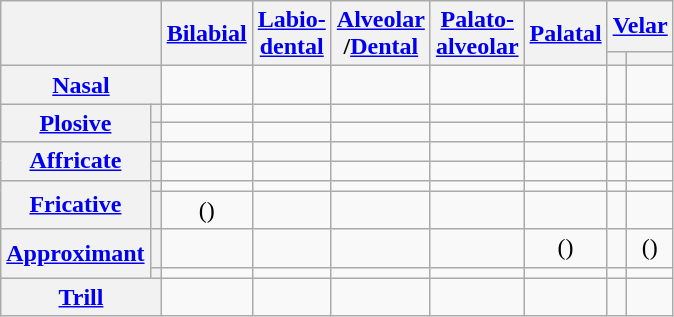<table class="wikitable" style=text-align:center>
<tr>
<th colspan=2 rowspan=2></th>
<th rowspan=2><a href='#'>Bilabial</a></th>
<th rowspan=2><a href='#'>Labio-<br>dental</a></th>
<th rowspan=2><a href='#'>Alveolar</a><br>/<a href='#'>Dental</a></th>
<th rowspan=2><a href='#'>Palato-<br>alveolar</a></th>
<th rowspan=2><a href='#'>Palatal</a></th>
<th colspan=2><a href='#'>Velar</a></th>
</tr>
<tr>
<th></th>
<th></th>
</tr>
<tr>
<th colspan=2><a href='#'>Nasal</a></th>
<td></td>
<td></td>
<td></td>
<td></td>
<td></td>
<td></td>
<td></td>
</tr>
<tr>
<th rowspan=2><a href='#'>Plosive</a></th>
<th></th>
<td></td>
<td></td>
<td></td>
<td></td>
<td></td>
<td></td>
<td></td>
</tr>
<tr>
<th></th>
<td></td>
<td></td>
<td></td>
<td></td>
<td></td>
<td></td>
<td></td>
</tr>
<tr>
<th rowspan=2><a href='#'>Affricate</a></th>
<th></th>
<td></td>
<td></td>
<td></td>
<td></td>
<td></td>
<td></td>
<td></td>
</tr>
<tr>
<th></th>
<td></td>
<td></td>
<td></td>
<td></td>
<td></td>
<td></td>
<td></td>
</tr>
<tr>
<th rowspan=2><a href='#'>Fricative</a></th>
<th></th>
<td></td>
<td></td>
<td></td>
<td></td>
<td></td>
<td></td>
<td></td>
</tr>
<tr>
<th></th>
<td>()</td>
<td></td>
<td></td>
<td></td>
<td></td>
<td></td>
<td></td>
</tr>
<tr>
<th rowspan=2><a href='#'>Approximant</a></th>
<th></th>
<td></td>
<td></td>
<td></td>
<td></td>
<td>()</td>
<td></td>
<td>()</td>
</tr>
<tr>
<th></th>
<td></td>
<td></td>
<td></td>
<td></td>
<td></td>
<td></td>
<td></td>
</tr>
<tr>
<th colspan=2><a href='#'>Trill</a></th>
<td></td>
<td></td>
<td></td>
<td></td>
<td></td>
<td></td>
<td></td>
</tr>
</table>
